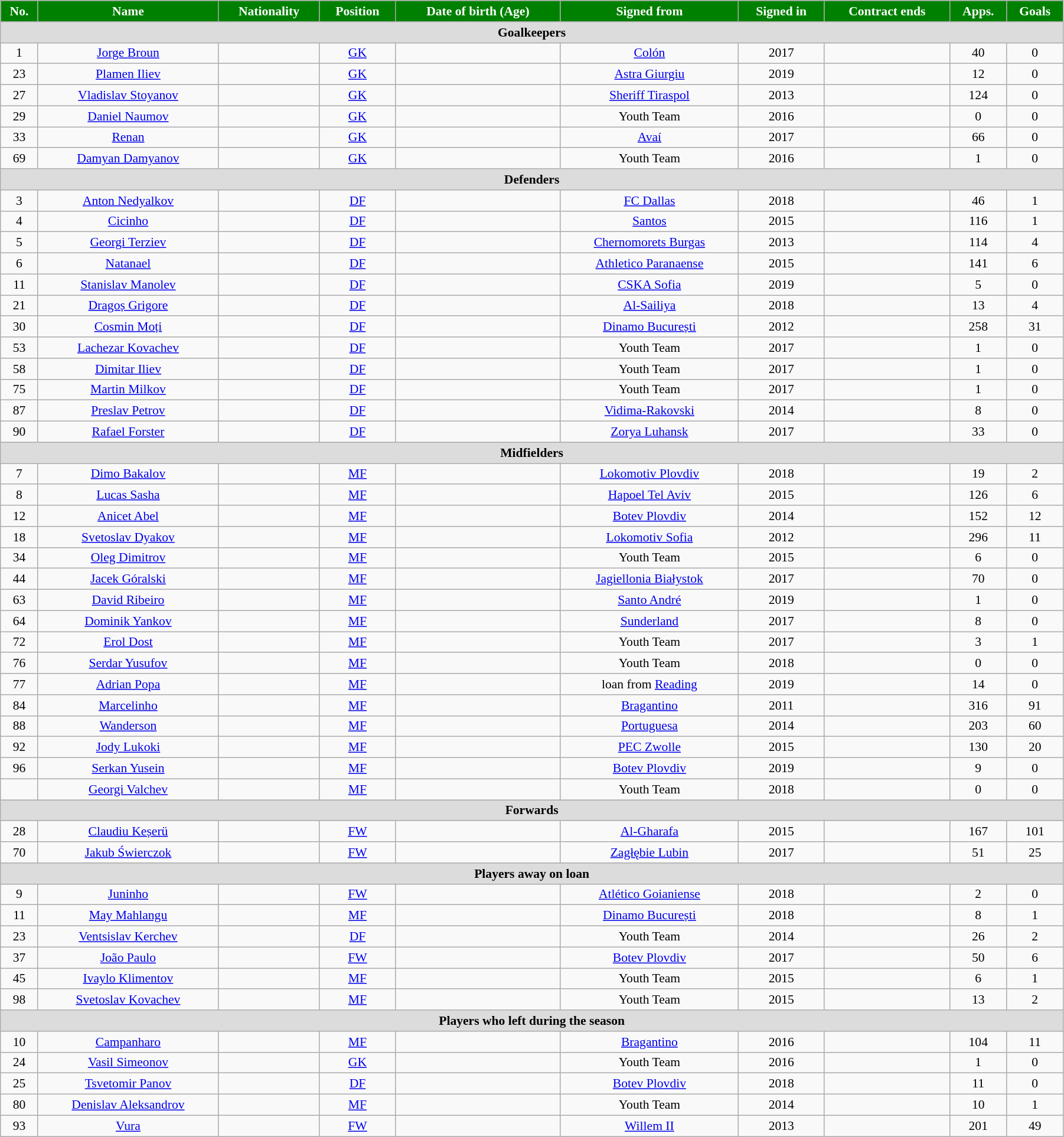<table class="wikitable"  style="text-align:center; font-size:90%; width:95%;">
<tr>
<th style="background:green; color:white; text-align:center;">No.</th>
<th style="background:green; color:white; text-align:center;">Name</th>
<th style="background:green; color:white; text-align:center;">Nationality</th>
<th style="background:green; color:white; text-align:center;">Position</th>
<th style="background:green; color:white; text-align:center;">Date of birth (Age)</th>
<th style="background:green; color:white; text-align:center;">Signed from</th>
<th style="background:green; color:white; text-align:center;">Signed in</th>
<th style="background:green; color:white; text-align:center;">Contract ends</th>
<th style="background:green; color:white; text-align:center;">Apps.</th>
<th style="background:green; color:white; text-align:center;">Goals</th>
</tr>
<tr>
<th colspan="11"  style="background:#dcdcdc; text-align:center;">Goalkeepers</th>
</tr>
<tr>
<td>1</td>
<td><a href='#'>Jorge Broun</a></td>
<td></td>
<td><a href='#'>GK</a></td>
<td></td>
<td><a href='#'>Colón</a></td>
<td>2017</td>
<td></td>
<td>40</td>
<td>0</td>
</tr>
<tr>
<td>23</td>
<td><a href='#'>Plamen Iliev</a></td>
<td></td>
<td><a href='#'>GK</a></td>
<td></td>
<td><a href='#'>Astra Giurgiu</a></td>
<td>2019</td>
<td></td>
<td>12</td>
<td>0</td>
</tr>
<tr>
<td>27</td>
<td><a href='#'>Vladislav Stoyanov</a></td>
<td></td>
<td><a href='#'>GK</a></td>
<td></td>
<td><a href='#'>Sheriff Tiraspol</a></td>
<td>2013</td>
<td></td>
<td>124</td>
<td>0</td>
</tr>
<tr>
<td>29</td>
<td><a href='#'>Daniel Naumov</a></td>
<td></td>
<td><a href='#'>GK</a></td>
<td></td>
<td>Youth Team</td>
<td>2016</td>
<td></td>
<td>0</td>
<td>0</td>
</tr>
<tr>
<td>33</td>
<td><a href='#'>Renan</a></td>
<td></td>
<td><a href='#'>GK</a></td>
<td></td>
<td><a href='#'>Avaí</a></td>
<td>2017</td>
<td></td>
<td>66</td>
<td>0</td>
</tr>
<tr>
<td>69</td>
<td><a href='#'>Damyan Damyanov</a></td>
<td></td>
<td><a href='#'>GK</a></td>
<td></td>
<td>Youth Team</td>
<td>2016</td>
<td></td>
<td>1</td>
<td>0</td>
</tr>
<tr>
<th colspan="11"  style="background:#dcdcdc; text-align:center;">Defenders</th>
</tr>
<tr>
<td>3</td>
<td><a href='#'>Anton Nedyalkov</a></td>
<td></td>
<td><a href='#'>DF</a></td>
<td></td>
<td><a href='#'>FC Dallas</a></td>
<td>2018</td>
<td></td>
<td>46</td>
<td>1</td>
</tr>
<tr>
<td>4</td>
<td><a href='#'>Cicinho</a></td>
<td></td>
<td><a href='#'>DF</a></td>
<td></td>
<td><a href='#'>Santos</a></td>
<td>2015</td>
<td></td>
<td>116</td>
<td>1</td>
</tr>
<tr>
<td>5</td>
<td><a href='#'>Georgi Terziev</a></td>
<td></td>
<td><a href='#'>DF</a></td>
<td></td>
<td><a href='#'>Chernomorets Burgas</a></td>
<td>2013</td>
<td></td>
<td>114</td>
<td>4</td>
</tr>
<tr>
<td>6</td>
<td><a href='#'>Natanael</a></td>
<td></td>
<td><a href='#'>DF</a></td>
<td></td>
<td><a href='#'>Athletico Paranaense</a></td>
<td>2015</td>
<td></td>
<td>141</td>
<td>6</td>
</tr>
<tr>
<td>11</td>
<td><a href='#'>Stanislav Manolev</a></td>
<td></td>
<td><a href='#'>DF</a></td>
<td></td>
<td><a href='#'>CSKA Sofia</a></td>
<td>2019</td>
<td></td>
<td>5</td>
<td>0</td>
</tr>
<tr>
<td>21</td>
<td><a href='#'>Dragoș Grigore</a></td>
<td></td>
<td><a href='#'>DF</a></td>
<td></td>
<td><a href='#'>Al-Sailiya</a></td>
<td>2018</td>
<td></td>
<td>13</td>
<td>4</td>
</tr>
<tr>
<td>30</td>
<td><a href='#'>Cosmin Moți</a></td>
<td></td>
<td><a href='#'>DF</a></td>
<td></td>
<td><a href='#'>Dinamo București</a></td>
<td>2012</td>
<td></td>
<td>258</td>
<td>31</td>
</tr>
<tr>
<td>53</td>
<td><a href='#'>Lachezar Kovachev</a></td>
<td></td>
<td><a href='#'>DF</a></td>
<td></td>
<td>Youth Team</td>
<td>2017</td>
<td></td>
<td>1</td>
<td>0</td>
</tr>
<tr>
<td>58</td>
<td><a href='#'>Dimitar Iliev</a></td>
<td></td>
<td><a href='#'>DF</a></td>
<td></td>
<td>Youth Team</td>
<td>2017</td>
<td></td>
<td>1</td>
<td>0</td>
</tr>
<tr>
<td>75</td>
<td><a href='#'>Martin Milkov</a></td>
<td></td>
<td><a href='#'>DF</a></td>
<td></td>
<td>Youth Team</td>
<td>2017</td>
<td></td>
<td>1</td>
<td>0</td>
</tr>
<tr>
<td>87</td>
<td><a href='#'>Preslav Petrov</a></td>
<td></td>
<td><a href='#'>DF</a></td>
<td></td>
<td><a href='#'>Vidima-Rakovski</a></td>
<td>2014</td>
<td></td>
<td>8</td>
<td>0</td>
</tr>
<tr>
<td>90</td>
<td><a href='#'>Rafael Forster</a></td>
<td></td>
<td><a href='#'>DF</a></td>
<td></td>
<td><a href='#'>Zorya Luhansk</a></td>
<td>2017</td>
<td></td>
<td>33</td>
<td>0</td>
</tr>
<tr>
<th colspan="11"  style="background:#dcdcdc; text-align:center;">Midfielders</th>
</tr>
<tr>
<td>7</td>
<td><a href='#'>Dimo Bakalov</a></td>
<td></td>
<td><a href='#'>MF</a></td>
<td></td>
<td><a href='#'>Lokomotiv Plovdiv</a></td>
<td>2018</td>
<td></td>
<td>19</td>
<td>2</td>
</tr>
<tr>
<td>8</td>
<td><a href='#'>Lucas Sasha</a></td>
<td></td>
<td><a href='#'>MF</a></td>
<td></td>
<td><a href='#'>Hapoel Tel Aviv</a></td>
<td>2015</td>
<td></td>
<td>126</td>
<td>6</td>
</tr>
<tr>
<td>12</td>
<td><a href='#'>Anicet Abel</a></td>
<td></td>
<td><a href='#'>MF</a></td>
<td></td>
<td><a href='#'>Botev Plovdiv</a></td>
<td>2014</td>
<td></td>
<td>152</td>
<td>12</td>
</tr>
<tr>
<td>18</td>
<td><a href='#'>Svetoslav Dyakov</a></td>
<td></td>
<td><a href='#'>MF</a></td>
<td></td>
<td><a href='#'>Lokomotiv Sofia</a></td>
<td>2012</td>
<td></td>
<td>296</td>
<td>11</td>
</tr>
<tr>
<td>34</td>
<td><a href='#'>Oleg Dimitrov</a></td>
<td></td>
<td><a href='#'>MF</a></td>
<td></td>
<td>Youth Team</td>
<td>2015</td>
<td></td>
<td>6</td>
<td>0</td>
</tr>
<tr>
<td>44</td>
<td><a href='#'>Jacek Góralski</a></td>
<td></td>
<td><a href='#'>MF</a></td>
<td></td>
<td><a href='#'>Jagiellonia Białystok</a></td>
<td>2017</td>
<td></td>
<td>70</td>
<td>0</td>
</tr>
<tr>
<td>63</td>
<td><a href='#'>David Ribeiro</a></td>
<td></td>
<td><a href='#'>MF</a></td>
<td></td>
<td><a href='#'>Santo André</a></td>
<td>2019</td>
<td></td>
<td>1</td>
<td>0</td>
</tr>
<tr>
<td>64</td>
<td><a href='#'>Dominik Yankov</a></td>
<td></td>
<td><a href='#'>MF</a></td>
<td></td>
<td><a href='#'>Sunderland</a></td>
<td>2017</td>
<td></td>
<td>8</td>
<td>0</td>
</tr>
<tr>
<td>72</td>
<td><a href='#'>Erol Dost</a></td>
<td></td>
<td><a href='#'>MF</a></td>
<td></td>
<td>Youth Team</td>
<td>2017</td>
<td></td>
<td>3</td>
<td>1</td>
</tr>
<tr>
<td>76</td>
<td><a href='#'>Serdar Yusufov</a></td>
<td></td>
<td><a href='#'>MF</a></td>
<td></td>
<td>Youth Team</td>
<td>2018</td>
<td></td>
<td>0</td>
<td>0</td>
</tr>
<tr>
<td>77</td>
<td><a href='#'>Adrian Popa</a></td>
<td></td>
<td><a href='#'>MF</a></td>
<td></td>
<td>loan from <a href='#'>Reading</a></td>
<td>2019</td>
<td></td>
<td>14</td>
<td>0</td>
</tr>
<tr>
<td>84</td>
<td><a href='#'>Marcelinho</a></td>
<td></td>
<td><a href='#'>MF</a></td>
<td></td>
<td><a href='#'>Bragantino</a></td>
<td>2011</td>
<td></td>
<td>316</td>
<td>91</td>
</tr>
<tr>
<td>88</td>
<td><a href='#'>Wanderson</a></td>
<td></td>
<td><a href='#'>MF</a></td>
<td></td>
<td><a href='#'>Portuguesa</a></td>
<td>2014</td>
<td></td>
<td>203</td>
<td>60</td>
</tr>
<tr>
<td>92</td>
<td><a href='#'>Jody Lukoki</a></td>
<td></td>
<td><a href='#'>MF</a></td>
<td></td>
<td><a href='#'>PEC Zwolle</a></td>
<td>2015</td>
<td></td>
<td>130</td>
<td>20</td>
</tr>
<tr>
<td>96</td>
<td><a href='#'>Serkan Yusein</a></td>
<td></td>
<td><a href='#'>MF</a></td>
<td></td>
<td><a href='#'>Botev Plovdiv</a></td>
<td>2019</td>
<td></td>
<td>9</td>
<td>0</td>
</tr>
<tr>
<td></td>
<td><a href='#'>Georgi Valchev</a></td>
<td></td>
<td><a href='#'>MF</a></td>
<td></td>
<td>Youth Team</td>
<td>2018</td>
<td></td>
<td>0</td>
<td>0</td>
</tr>
<tr>
<th colspan="11"  style="background:#dcdcdc; text-align:center;">Forwards</th>
</tr>
<tr>
<td>28</td>
<td><a href='#'>Claudiu Keșerü</a></td>
<td></td>
<td><a href='#'>FW</a></td>
<td></td>
<td><a href='#'>Al-Gharafa</a></td>
<td>2015</td>
<td></td>
<td>167</td>
<td>101</td>
</tr>
<tr>
<td>70</td>
<td><a href='#'>Jakub Świerczok</a></td>
<td></td>
<td><a href='#'>FW</a></td>
<td></td>
<td><a href='#'>Zagłębie Lubin</a></td>
<td>2017</td>
<td></td>
<td>51</td>
<td>25</td>
</tr>
<tr>
<th colspan="11"  style="background:#dcdcdc; text-align:center;">Players away on loan</th>
</tr>
<tr>
<td>9</td>
<td><a href='#'>Juninho</a></td>
<td></td>
<td><a href='#'>FW</a></td>
<td></td>
<td><a href='#'>Atlético Goianiense</a></td>
<td>2018</td>
<td></td>
<td>2</td>
<td>0</td>
</tr>
<tr>
<td>11</td>
<td><a href='#'>May Mahlangu</a></td>
<td></td>
<td><a href='#'>MF</a></td>
<td></td>
<td><a href='#'>Dinamo București</a></td>
<td>2018</td>
<td></td>
<td>8</td>
<td>1</td>
</tr>
<tr>
<td>23</td>
<td><a href='#'>Ventsislav Kerchev</a></td>
<td></td>
<td><a href='#'>DF</a></td>
<td></td>
<td>Youth Team</td>
<td>2014</td>
<td></td>
<td>26</td>
<td>2</td>
</tr>
<tr>
<td>37</td>
<td><a href='#'>João Paulo</a></td>
<td></td>
<td><a href='#'>FW</a></td>
<td></td>
<td><a href='#'>Botev Plovdiv</a></td>
<td>2017</td>
<td></td>
<td>50</td>
<td>6</td>
</tr>
<tr>
<td>45</td>
<td><a href='#'>Ivaylo Klimentov</a></td>
<td></td>
<td><a href='#'>MF</a></td>
<td></td>
<td>Youth Team</td>
<td>2015</td>
<td></td>
<td>6</td>
<td>1</td>
</tr>
<tr>
<td>98</td>
<td><a href='#'>Svetoslav Kovachev</a></td>
<td></td>
<td><a href='#'>MF</a></td>
<td></td>
<td>Youth Team</td>
<td>2015</td>
<td></td>
<td>13</td>
<td>2</td>
</tr>
<tr>
<th colspan="11"  style="background:#dcdcdc; text-align:center;">Players who left during the season</th>
</tr>
<tr>
<td>10</td>
<td><a href='#'>Campanharo</a></td>
<td></td>
<td><a href='#'>MF</a></td>
<td></td>
<td><a href='#'>Bragantino</a></td>
<td>2016</td>
<td></td>
<td>104</td>
<td>11</td>
</tr>
<tr>
<td>24</td>
<td><a href='#'>Vasil Simeonov</a></td>
<td></td>
<td><a href='#'>GK</a></td>
<td></td>
<td>Youth Team</td>
<td>2016</td>
<td></td>
<td>1</td>
<td>0</td>
</tr>
<tr>
<td>25</td>
<td><a href='#'>Tsvetomir Panov</a></td>
<td></td>
<td><a href='#'>DF</a></td>
<td></td>
<td><a href='#'>Botev Plovdiv</a></td>
<td>2018</td>
<td></td>
<td>11</td>
<td>0</td>
</tr>
<tr>
<td>80</td>
<td><a href='#'>Denislav Aleksandrov</a></td>
<td></td>
<td><a href='#'>MF</a></td>
<td></td>
<td>Youth Team</td>
<td>2014</td>
<td></td>
<td>10</td>
<td>1</td>
</tr>
<tr>
<td>93</td>
<td><a href='#'>Vura</a></td>
<td></td>
<td><a href='#'>FW</a></td>
<td></td>
<td><a href='#'>Willem II</a></td>
<td>2013</td>
<td></td>
<td>201</td>
<td>49</td>
</tr>
</table>
